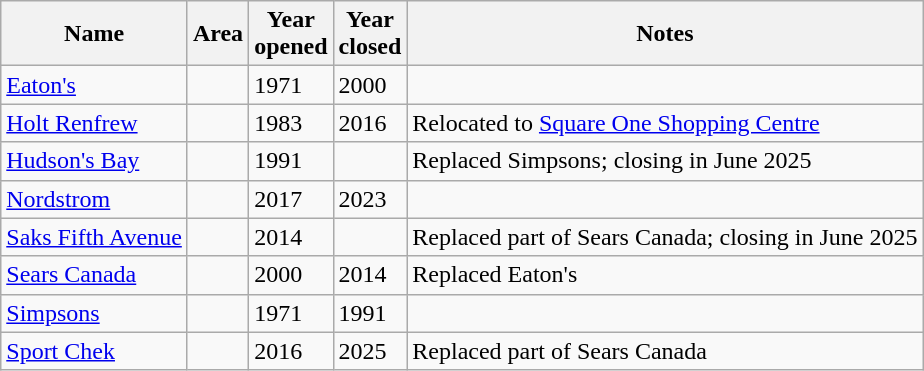<table class="wikitable sortable">
<tr>
<th>Name</th>
<th>Area</th>
<th>Year<br>opened</th>
<th>Year<br>closed</th>
<th class="unsortable">Notes</th>
</tr>
<tr>
<td><a href='#'>Eaton's</a></td>
<td></td>
<td>1971</td>
<td>2000</td>
<td></td>
</tr>
<tr>
<td><a href='#'>Holt Renfrew</a></td>
<td></td>
<td>1983</td>
<td>2016</td>
<td>Relocated to <a href='#'>Square One Shopping Centre</a></td>
</tr>
<tr>
<td><a href='#'>Hudson's Bay</a></td>
<td></td>
<td>1991</td>
<td></td>
<td>Replaced Simpsons; closing in June 2025</td>
</tr>
<tr>
<td><a href='#'>Nordstrom</a></td>
<td></td>
<td>2017</td>
<td>2023</td>
<td></td>
</tr>
<tr>
<td><a href='#'>Saks Fifth Avenue</a></td>
<td></td>
<td>2014</td>
<td></td>
<td>Replaced part of Sears Canada; closing in June 2025</td>
</tr>
<tr>
<td><a href='#'>Sears Canada</a></td>
<td></td>
<td>2000</td>
<td>2014</td>
<td>Replaced Eaton's</td>
</tr>
<tr>
<td><a href='#'>Simpsons</a></td>
<td></td>
<td>1971</td>
<td>1991</td>
<td></td>
</tr>
<tr>
<td><a href='#'>Sport Chek</a></td>
<td></td>
<td>2016</td>
<td>2025</td>
<td>Replaced part of Sears Canada</td>
</tr>
</table>
